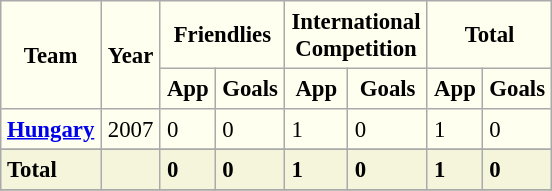<table border=1 align=center cellpadding=4 cellspacing=2 style="background: ivory; font-size: 95%; border: 1px #aaaaaa solid; border-collapse: collapse; clear:center">
<tr>
<th rowspan="2">Team</th>
<th rowspan="2">Year</th>
<th colspan="2">Friendlies</th>
<th colspan="2">International<br>Competition</th>
<th colspan="2">Total</th>
</tr>
<tr>
<th>App</th>
<th>Goals</th>
<th>App</th>
<th>Goals</th>
<th>App</th>
<th>Goals</th>
</tr>
<tr>
<td rowspan="1" align=center valign=center><strong><a href='#'>Hungary</a></strong></td>
<td>2007</td>
<td>0</td>
<td>0</td>
<td>1</td>
<td>0</td>
<td>1</td>
<td>0</td>
</tr>
<tr>
</tr>
<tr>
<th align=left style="background:beige">Total</th>
<th align=left style="background:beige" colspan="1"></th>
<th align=left style="background:beige">0</th>
<th align=left style="background:beige">0</th>
<th align=left style="background:beige">1</th>
<th align=left style="background:beige">0</th>
<th align=left style="background:beige">1</th>
<th align=left style="background:beige">0</th>
</tr>
<tr>
</tr>
</table>
